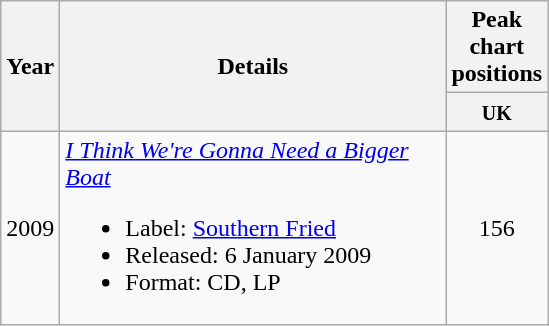<table class="wikitable">
<tr>
<th rowspan="2">Year</th>
<th rowspan="2" style="width:250px;">Details</th>
<th>Peak chart positions</th>
</tr>
<tr>
<th style="width:30px; text-align:center;"><small>UK</small><br></th>
</tr>
<tr>
<td>2009</td>
<td><em><a href='#'>I Think We're Gonna Need a Bigger Boat</a></em><br><ul><li>Label: <a href='#'>Southern Fried</a></li><li>Released: 6 January 2009</li><li>Format: CD, LP</li></ul></td>
<td style="text-align:center;">156</td>
</tr>
</table>
